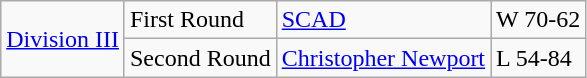<table class="wikitable">
<tr>
<td rowspan="3"><a href='#'>Division III</a></td>
<td>First Round</td>
<td><a href='#'>SCAD</a></td>
<td>W 70-62</td>
</tr>
<tr>
<td>Second Round</td>
<td><a href='#'>Christopher Newport</a></td>
<td>L 54-84</td>
</tr>
</table>
